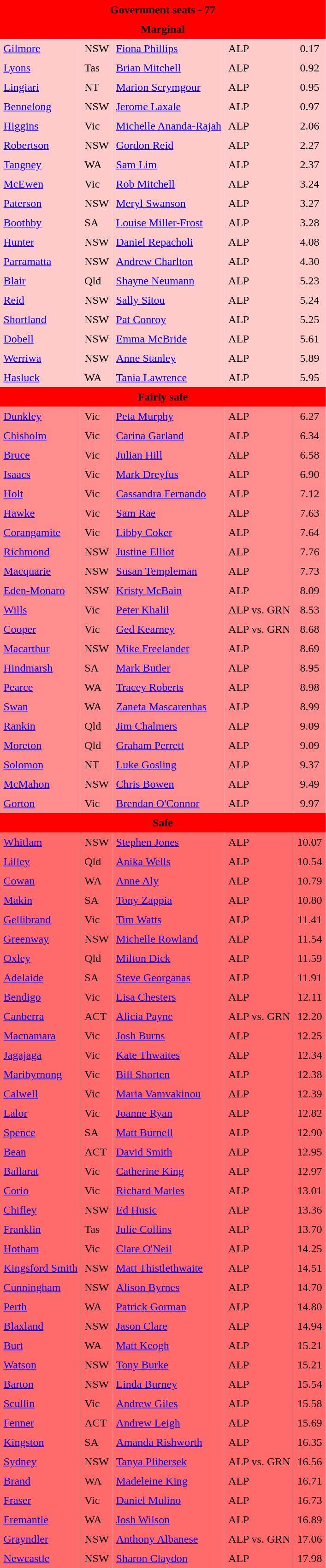<table class="toccolours" cellpadding="5" cellspacing="0" style="float:left; margin-right:.5em; margin-top:.4em; font-size:90 ppt;">
<tr>
<td colspan="5" style="text-align:center; background:red;"><span><strong>Government seats - 77</strong></span></td>
</tr>
<tr>
<td colspan="5" style="text-align:center; background:red;"><span><strong>Marginal</strong></span></td>
</tr>
<tr>
<td style="text-align:left; background:#ffcaca;"><a href='#'>Gilmore</a></td>
<td style="text-align:left; background:#ffcaca;">NSW</td>
<td style="text-align:left; background:#ffcaca;"><a href='#'>Fiona Phillips</a></td>
<td style="text-align:left; background:#ffcaca;">ALP</td>
<td style="text-align:center; background:#ffcaca;">0.17</td>
</tr>
<tr>
<td style="text-align:left; background:#ffcaca;"><a href='#'>Lyons</a></td>
<td style="text-align:left; background:#ffcaca;">Tas</td>
<td style="text-align:left; background:#ffcaca;"><a href='#'>Brian Mitchell</a></td>
<td style="text-align:left; background:#ffcaca;">ALP</td>
<td style="text-align:center; background:#ffcaca;">0.92</td>
</tr>
<tr>
<td style="text-align:left; background:#ffcaca;"><a href='#'>Lingiari</a></td>
<td style="text-align:left; background:#ffcaca;">NT</td>
<td style="text-align:left; background:#ffcaca;"><a href='#'>Marion Scrymgour</a></td>
<td style="text-align:left; background:#ffcaca;">ALP</td>
<td style="text-align:center; background:#ffcaca;">0.95</td>
</tr>
<tr>
<td style="text-align:left; background:#ffcaca;"><a href='#'>Bennelong</a></td>
<td style="text-align:left; background:#ffcaca;">NSW</td>
<td style="text-align:left; background:#ffcaca;"><a href='#'>Jerome Laxale</a></td>
<td style="text-align:left; background:#ffcaca;">ALP</td>
<td style="text-align:center; background:#ffcaca;">0.97</td>
</tr>
<tr>
<td style="text-align:left; background:#ffcaca;"><a href='#'>Higgins</a></td>
<td style="text-align:left; background:#ffcaca;">Vic</td>
<td style="text-align:left; background:#ffcaca;"><a href='#'>Michelle Ananda-Rajah</a></td>
<td style="text-align:left; background:#ffcaca;">ALP</td>
<td style="text-align:center; background:#ffcaca;">2.06</td>
</tr>
<tr>
<td style="text-align:left; background:#ffcaca;"><a href='#'>Robertson</a></td>
<td style="text-align:left; background:#ffcaca;">NSW</td>
<td style="text-align:left; background:#ffcaca;"><a href='#'>Gordon Reid</a></td>
<td style="text-align:left; background:#ffcaca;">ALP</td>
<td style="text-align:center; background:#ffcaca;">2.27</td>
</tr>
<tr>
<td style="text-align:left; background:#ffcaca;"><a href='#'>Tangney</a></td>
<td style="text-align:left; background:#ffcaca;">WA</td>
<td style="text-align:left; background:#ffcaca;"><a href='#'>Sam Lim</a></td>
<td style="text-align:left; background:#ffcaca;">ALP</td>
<td style="text-align:center; background:#ffcaca;">2.37</td>
</tr>
<tr>
<td style="text-align:left; background:#ffcaca;"><a href='#'>McEwen</a></td>
<td style="text-align:left; background:#ffcaca;">Vic</td>
<td style="text-align:left; background:#ffcaca;"><a href='#'>Rob Mitchell</a></td>
<td style="text-align:left; background:#ffcaca;">ALP</td>
<td style="text-align:center; background:#ffcaca;">3.24</td>
</tr>
<tr>
<td style="text-align:left; background:#ffcaca;"><a href='#'>Paterson</a></td>
<td style="text-align:left; background:#ffcaca;">NSW</td>
<td style="text-align:left; background:#ffcaca;"><a href='#'>Meryl Swanson</a></td>
<td style="text-align:left; background:#ffcaca;">ALP</td>
<td style="text-align:center; background:#ffcaca;">3.27</td>
</tr>
<tr>
<td style="text-align:left; background:#ffcaca;"><a href='#'>Boothby</a></td>
<td style="text-align:left; background:#ffcaca;">SA</td>
<td style="text-align:left; background:#ffcaca;"><a href='#'>Louise Miller-Frost</a></td>
<td style="text-align:left; background:#ffcaca;">ALP</td>
<td style="text-align:center; background:#ffcaca;">3.28</td>
</tr>
<tr>
<td style="text-align:left; background:#ffcaca;"><a href='#'>Hunter</a></td>
<td style="text-align:left; background:#ffcaca;">NSW</td>
<td style="text-align:left; background:#ffcaca;"><a href='#'>Daniel Repacholi</a></td>
<td style="text-align:left; background:#ffcaca;">ALP</td>
<td style="text-align:center; background:#ffcaca;">4.08</td>
</tr>
<tr>
<td style="text-align:left; background:#ffcaca;"><a href='#'>Parramatta</a></td>
<td style="text-align:left; background:#ffcaca;">NSW</td>
<td style="text-align:left; background:#ffcaca;"><a href='#'>Andrew Charlton</a></td>
<td style="text-align:left; background:#ffcaca;">ALP</td>
<td style="text-align:center; background:#ffcaca;">4.30</td>
</tr>
<tr>
<td style="text-align:left; background:#ffcaca;"><a href='#'>Blair</a></td>
<td style="text-align:left; background:#ffcaca;">Qld</td>
<td style="text-align:left; background:#ffcaca;"><a href='#'>Shayne Neumann</a></td>
<td style="text-align:left; background:#ffcaca;">ALP</td>
<td style="text-align:center; background:#ffcaca;">5.23</td>
</tr>
<tr>
<td style="text-align:left; background:#ffcaca;"><a href='#'>Reid</a></td>
<td style="text-align:left; background:#ffcaca;">NSW</td>
<td style="text-align:left; background:#ffcaca;"><a href='#'>Sally Sitou</a></td>
<td style="text-align:left; background:#ffcaca;">ALP</td>
<td style="text-align:center; background:#ffcaca;">5.24</td>
</tr>
<tr>
<td style="text-align:left; background:#ffcaca;"><a href='#'>Shortland</a></td>
<td style="text-align:left; background:#ffcaca;">NSW</td>
<td style="text-align:left; background:#ffcaca;"><a href='#'>Pat Conroy</a></td>
<td style="text-align:left; background:#ffcaca;">ALP</td>
<td style="text-align:center; background:#ffcaca;">5.25</td>
</tr>
<tr>
<td style="text-align:left; background:#ffcaca;"><a href='#'>Dobell</a></td>
<td style="text-align:left; background:#ffcaca;">NSW</td>
<td style="text-align:left; background:#ffcaca;"><a href='#'>Emma McBride</a></td>
<td style="text-align:left; background:#ffcaca;">ALP</td>
<td style="text-align:center; background:#ffcaca;">5.61</td>
</tr>
<tr>
<td style="text-align:left; background:#ffcaca;"><a href='#'>Werriwa</a></td>
<td style="text-align:left; background:#ffcaca;">NSW</td>
<td style="text-align:left; background:#ffcaca;"><a href='#'>Anne Stanley</a></td>
<td style="text-align:left; background:#ffcaca;">ALP</td>
<td style="text-align:center; background:#ffcaca;">5.89</td>
</tr>
<tr>
<td style="text-align:left; background:#ffcaca;"><a href='#'>Hasluck</a></td>
<td style="text-align:left; background:#ffcaca;">WA</td>
<td style="text-align:left; background:#ffcaca;"><a href='#'>Tania Lawrence</a></td>
<td style="text-align:left; background:#ffcaca;">ALP</td>
<td style="text-align:center; background:#ffcaca;">5.95</td>
</tr>
<tr>
<td colspan="5" style="text-align:center; background:red;"><span><strong>Fairly safe</strong></span></td>
</tr>
<tr>
<td style="text-align:left; background:#ff8d8d;"><a href='#'>Dunkley</a></td>
<td style="text-align:left; background:#ff8d8d;">Vic</td>
<td style="text-align:left; background:#ff8d8d;"><a href='#'>Peta Murphy</a></td>
<td style="text-align:left; background:#ff8d8d;">ALP</td>
<td style="text-align:center; background:#ff8d8d;">6.27</td>
</tr>
<tr>
<td style="text-align:left; background:#ff8d8d;"><a href='#'>Chisholm</a></td>
<td style="text-align:left; background:#ff8d8d;">Vic</td>
<td style="text-align:left; background:#ff8d8d;"><a href='#'>Carina Garland</a></td>
<td style="text-align:left; background:#ff8d8d;">ALP</td>
<td style="text-align:center; background:#ff8d8d;">6.34</td>
</tr>
<tr>
<td style="text-align:left; background:#ff8d8d;"><a href='#'>Bruce</a></td>
<td style="text-align:left; background:#ff8d8d;">Vic</td>
<td style="text-align:left; background:#ff8d8d;"><a href='#'>Julian Hill</a></td>
<td style="text-align:left; background:#ff8d8d;">ALP</td>
<td style="text-align:center; background:#ff8d8d;">6.58</td>
</tr>
<tr>
<td style="text-align:left; background:#ff8d8d;"><a href='#'>Isaacs</a></td>
<td style="text-align:left; background:#ff8d8d;">Vic</td>
<td style="text-align:left; background:#ff8d8d;"><a href='#'>Mark Dreyfus</a></td>
<td style="text-align:left; background:#ff8d8d;">ALP</td>
<td style="text-align:center; background:#ff8d8d;">6.90</td>
</tr>
<tr>
<td style="text-align:left; background:#ff8d8d;"><a href='#'>Holt</a></td>
<td style="text-align:left; background:#ff8d8d;">Vic</td>
<td style="text-align:left; background:#ff8d8d;"><a href='#'>Cassandra Fernando</a></td>
<td style="text-align:left; background:#ff8d8d;">ALP</td>
<td style="text-align:center; background:#ff8d8d;">7.12</td>
</tr>
<tr>
<td style="text-align:left; background:#ff8d8d;"><a href='#'>Hawke</a></td>
<td style="text-align:left; background:#ff8d8d;">Vic</td>
<td style="text-align:left; background:#ff8d8d;"><a href='#'>Sam Rae</a></td>
<td style="text-align:left; background:#ff8d8d;">ALP</td>
<td style="text-align:center; background:#ff8d8d;">7.63</td>
</tr>
<tr>
<td style="text-align:left; background:#ff8d8d;"><a href='#'>Corangamite</a></td>
<td style="text-align:left; background:#ff8d8d;">Vic</td>
<td style="text-align:left; background:#ff8d8d;"><a href='#'>Libby Coker</a></td>
<td style="text-align:left; background:#ff8d8d;">ALP</td>
<td style="text-align:center; background:#ff8d8d;">7.64</td>
</tr>
<tr>
<td style="text-align:left; background:#ff8d8d;"><a href='#'>Richmond</a></td>
<td style="text-align:left; background:#ff8d8d;">NSW</td>
<td style="text-align:left; background:#ff8d8d;"><a href='#'>Justine Elliot</a></td>
<td style="text-align:left; background:#ff8d8d;">ALP</td>
<td style="text-align:center; background:#ff8d8d;">7.76</td>
</tr>
<tr>
<td style="text-align:left; background:#ff8d8d;"><a href='#'>Macquarie</a></td>
<td style="text-align:left; background:#ff8d8d;">NSW</td>
<td style="text-align:left; background:#ff8d8d;"><a href='#'>Susan Templeman</a></td>
<td style="text-align:left; background:#ff8d8d;">ALP</td>
<td style="text-align:center; background:#ff8d8d;">7.73</td>
</tr>
<tr>
<td style="text-align:left; background:#ff8d8d;"><a href='#'>Eden-Monaro</a></td>
<td style="text-align:left; background:#ff8d8d;">NSW</td>
<td style="text-align:left; background:#ff8d8d;"><a href='#'>Kristy McBain</a></td>
<td style="text-align:left; background:#ff8d8d;">ALP</td>
<td style="text-align:center; background:#ff8d8d;">8.09</td>
</tr>
<tr>
<td style="text-align:left; background:#ff8d8d;"><a href='#'>Wills</a></td>
<td style="text-align:left; background:#ff8d8d;">Vic</td>
<td style="text-align:left; background:#ff8d8d;"><a href='#'>Peter Khalil</a></td>
<td style="text-align:left; background:#ff8d8d;">ALP vs. GRN</td>
<td style="text-align:center; background:#ff8d8d;">8.53</td>
</tr>
<tr>
<td style="text-align:left; background:#ff8d8d;"><a href='#'>Cooper</a></td>
<td style="text-align:left; background:#ff8d8d;">Vic</td>
<td style="text-align:left; background:#ff8d8d;"><a href='#'>Ged Kearney</a></td>
<td style="text-align:left; background:#ff8d8d;">ALP vs. GRN</td>
<td style="text-align:center; background:#ff8d8d;">8.68</td>
</tr>
<tr>
<td style="text-align:left; background:#ff8d8d;"><a href='#'>Macarthur</a></td>
<td style="text-align:left; background:#ff8d8d;">NSW</td>
<td style="text-align:left; background:#ff8d8d;"><a href='#'>Mike Freelander</a></td>
<td style="text-align:left; background:#ff8d8d;">ALP</td>
<td style="text-align:center; background:#ff8d8d;">8.69</td>
</tr>
<tr>
<td style="text-align:left; background:#ff8d8d;"><a href='#'>Hindmarsh</a></td>
<td style="text-align:left; background:#ff8d8d;">SA</td>
<td style="text-align:left; background:#ff8d8d;"><a href='#'>Mark Butler</a></td>
<td style="text-align:left; background:#ff8d8d;">ALP</td>
<td style="text-align:center; background:#ff8d8d;">8.95</td>
</tr>
<tr>
<td style="text-align:left; background:#ff8d8d;"><a href='#'>Pearce</a></td>
<td style="text-align:left; background:#ff8d8d;">WA</td>
<td style="text-align:left; background:#ff8d8d;"><a href='#'>Tracey Roberts</a></td>
<td style="text-align:left; background:#ff8d8d;">ALP</td>
<td style="text-align:center; background:#ff8d8d;">8.98</td>
</tr>
<tr>
<td style="text-align:left; background:#ff8d8d;"><a href='#'>Swan</a></td>
<td style="text-align:left; background:#ff8d8d;">WA</td>
<td style="text-align:left; background:#ff8d8d;"><a href='#'>Zaneta Mascarenhas</a></td>
<td style="text-align:left; background:#ff8d8d;">ALP</td>
<td style="text-align:center; background:#ff8d8d;">8.99</td>
</tr>
<tr>
<td style="text-align:left; background:#ff8d8d;"><a href='#'>Rankin</a></td>
<td style="text-align:left; background:#ff8d8d;">Qld</td>
<td style="text-align:left; background:#ff8d8d;"><a href='#'>Jim Chalmers</a></td>
<td style="text-align:left; background:#ff8d8d;">ALP</td>
<td style="text-align:center; background:#ff8d8d;">9.09</td>
</tr>
<tr>
<td style="text-align:left; background:#ff8d8d;"><a href='#'>Moreton</a></td>
<td style="text-align:left; background:#ff8d8d;">Qld</td>
<td style="text-align:left; background:#ff8d8d;"><a href='#'>Graham Perrett</a></td>
<td style="text-align:left; background:#ff8d8d;">ALP</td>
<td style="text-align:center; background:#ff8d8d;">9.09</td>
</tr>
<tr>
<td style="text-align:left; background:#ff8d8d;"><a href='#'>Solomon</a></td>
<td style="text-align:left; background:#ff8d8d;">NT</td>
<td style="text-align:left; background:#ff8d8d;"><a href='#'>Luke Gosling</a></td>
<td style="text-align:left; background:#ff8d8d;">ALP</td>
<td style="text-align:center; background:#ff8d8d;">9.37</td>
</tr>
<tr>
<td style="text-align:left; background:#ff8d8d;"><a href='#'>McMahon</a></td>
<td style="text-align:left; background:#ff8d8d;">NSW</td>
<td style="text-align:left; background:#ff8d8d;"><a href='#'>Chris Bowen</a></td>
<td style="text-align:left; background:#ff8d8d;">ALP</td>
<td style="text-align:center; background:#ff8d8d;">9.49</td>
</tr>
<tr>
<td style="text-align:left; background:#ff8d8d;"><a href='#'>Gorton</a></td>
<td style="text-align:left; background:#ff8d8d;">Vic</td>
<td style="text-align:left; background:#ff8d8d;"><a href='#'>Brendan O'Connor</a></td>
<td style="text-align:left; background:#ff8d8d;">ALP</td>
<td style="text-align:center; background:#ff8d8d;">9.97</td>
</tr>
<tr>
<td colspan="5" style="text-align:center; background:red;"><span><strong>Safe</strong></span></td>
</tr>
<tr>
<td style="text-align:left; background:#ff6b6b;"><a href='#'>Whitlam</a></td>
<td style="text-align:left; background:#ff6b6b;">NSW</td>
<td style="text-align:left; background:#ff6b6b;"><a href='#'>Stephen Jones</a></td>
<td style="text-align:left; background:#ff6b6b;">ALP</td>
<td style="text-align:center; background:#ff6b6b;">10.07</td>
</tr>
<tr>
<td style="text-align:left; background:#ff6b6b;"><a href='#'>Lilley</a></td>
<td style="text-align:left; background:#ff6b6b;">Qld</td>
<td style="text-align:left; background:#ff6b6b;"><a href='#'>Anika Wells</a></td>
<td style="text-align:left; background:#ff6b6b;">ALP</td>
<td style="text-align:center; background:#ff6b6b;">10.54</td>
</tr>
<tr>
<td style="text-align:left; background:#ff6b6b;"><a href='#'>Cowan</a></td>
<td style="text-align:left; background:#ff6b6b;">WA</td>
<td style="text-align:left; background:#ff6b6b;"><a href='#'>Anne Aly</a></td>
<td style="text-align:left; background:#ff6b6b;">ALP</td>
<td style="text-align:center; background:#ff6b6b;">10.79</td>
</tr>
<tr>
<td style="text-align:left; background:#ff6b6b;"><a href='#'>Makin</a></td>
<td style="text-align:left; background:#ff6b6b;">SA</td>
<td style="text-align:left; background:#ff6b6b;"><a href='#'>Tony Zappia</a></td>
<td style="text-align:left; background:#ff6b6b;">ALP</td>
<td style="text-align:center; background:#ff6b6b;">10.80</td>
</tr>
<tr>
<td style="text-align:left; background:#ff6b6b;"><a href='#'>Gellibrand</a></td>
<td style="text-align:left; background:#ff6b6b;">Vic</td>
<td style="text-align:left; background:#ff6b6b;"><a href='#'>Tim Watts</a></td>
<td style="text-align:left; background:#ff6b6b;">ALP</td>
<td style="text-align:center; background:#ff6b6b;">11.41</td>
</tr>
<tr>
<td style="text-align:left; background:#ff6b6b;"><a href='#'>Greenway</a></td>
<td style="text-align:left; background:#ff6b6b;">NSW</td>
<td style="text-align:left; background:#ff6b6b;"><a href='#'>Michelle Rowland</a></td>
<td style="text-align:left; background:#ff6b6b;">ALP</td>
<td style="text-align:center; background:#ff6b6b;">11.54</td>
</tr>
<tr>
<td style="text-align:left; background:#ff6b6b;"><a href='#'>Oxley</a></td>
<td style="text-align:left; background:#ff6b6b;">Qld</td>
<td style="text-align:left; background:#ff6b6b;"><a href='#'>Milton Dick</a></td>
<td style="text-align:left; background:#ff6b6b;">ALP</td>
<td style="text-align:center; background:#ff6b6b;">11.59</td>
</tr>
<tr>
<td style="text-align:left; background:#ff6b6b;"><a href='#'>Adelaide</a></td>
<td style="text-align:left; background:#ff6b6b;">SA</td>
<td style="text-align:left; background:#ff6b6b;"><a href='#'>Steve Georganas</a></td>
<td style="text-align:left; background:#ff6b6b;">ALP</td>
<td style="text-align:center; background:#ff6b6b;">11.91</td>
</tr>
<tr>
<td style="text-align:left; background:#ff6b6b;"><a href='#'>Bendigo</a></td>
<td style="text-align:left; background:#ff6b6b;">Vic</td>
<td style="text-align:left; background:#ff6b6b;"><a href='#'>Lisa Chesters</a></td>
<td style="text-align:left; background:#ff6b6b;">ALP</td>
<td style="text-align:center; background:#ff6b6b;">12.11</td>
</tr>
<tr>
<td style="text-align:left; background:#ff6b6b;"><a href='#'>Canberra</a></td>
<td style="text-align:left; background:#ff6b6b;">ACT</td>
<td style="text-align:left; background:#ff6b6b;"><a href='#'>Alicia Payne</a></td>
<td style="text-align:left; background:#ff6b6b;">ALP vs. GRN</td>
<td style="text-align:center; background:#ff6b6b;">12.20</td>
</tr>
<tr>
<td style="text-align:left; background:#ff6b6b;"><a href='#'>Macnamara</a></td>
<td style="text-align:left; background:#ff6b6b;">Vic</td>
<td style="text-align:left; background:#ff6b6b;"><a href='#'>Josh Burns</a></td>
<td style="text-align:left; background:#ff6b6b;">ALP</td>
<td style="text-align:center; background:#ff6b6b;">12.25</td>
</tr>
<tr>
<td style="text-align:left; background:#ff6b6b;"><a href='#'>Jagajaga</a></td>
<td style="text-align:left; background:#ff6b6b;">Vic</td>
<td style="text-align:left; background:#ff6b6b;"><a href='#'>Kate Thwaites</a></td>
<td style="text-align:left; background:#ff6b6b;">ALP</td>
<td style="text-align:center; background:#ff6b6b;">12.34</td>
</tr>
<tr>
<td style="text-align:left; background:#ff6b6b;"><a href='#'>Maribyrnong</a></td>
<td style="text-align:left; background:#ff6b6b;">Vic</td>
<td style="text-align:left; background:#ff6b6b;"><a href='#'>Bill Shorten</a></td>
<td style="text-align:left; background:#ff6b6b;">ALP</td>
<td style="text-align:center; background:#ff6b6b;">12.38</td>
</tr>
<tr>
<td style="text-align:left; background:#ff6b6b;"><a href='#'>Calwell</a></td>
<td style="text-align:left; background:#ff6b6b;">Vic</td>
<td style="text-align:left; background:#ff6b6b;"><a href='#'>Maria Vamvakinou</a></td>
<td style="text-align:left; background:#ff6b6b;">ALP</td>
<td style="text-align:center; background:#ff6b6b;">12.39</td>
</tr>
<tr>
<td style="text-align:left; background:#ff6b6b;"><a href='#'>Lalor</a></td>
<td style="text-align:left; background:#ff6b6b;">Vic</td>
<td style="text-align:left; background:#ff6b6b;"><a href='#'>Joanne Ryan</a></td>
<td style="text-align:left; background:#ff6b6b;">ALP</td>
<td style="text-align:center; background:#ff6b6b;">12.82</td>
</tr>
<tr>
<td style="text-align:left; background:#ff6b6b;"><a href='#'>Spence</a></td>
<td style="text-align:left; background:#ff6b6b;">SA</td>
<td style="text-align:left; background:#ff6b6b;"><a href='#'>Matt Burnell</a></td>
<td style="text-align:left; background:#ff6b6b;">ALP</td>
<td style="text-align:center; background:#ff6b6b;">12.90</td>
</tr>
<tr>
<td style="text-align:left; background:#ff6b6b;"><a href='#'>Bean</a></td>
<td style="text-align:left; background:#ff6b6b;">ACT</td>
<td style="text-align:left; background:#ff6b6b;"><a href='#'>David Smith</a></td>
<td style="text-align:left; background:#ff6b6b;">ALP</td>
<td style="text-align:center; background:#ff6b6b;">12.95</td>
</tr>
<tr>
<td style="text-align:left; background:#ff6b6b;"><a href='#'>Ballarat</a></td>
<td style="text-align:left; background:#ff6b6b;">Vic</td>
<td style="text-align:left; background:#ff6b6b;"><a href='#'>Catherine King</a></td>
<td style="text-align:left; background:#ff6b6b;">ALP</td>
<td style="text-align:center; background:#ff6b6b;">12.97</td>
</tr>
<tr>
<td style="text-align:left; background:#ff6b6b;"><a href='#'>Corio</a></td>
<td style="text-align:left; background:#ff6b6b;">Vic</td>
<td style="text-align:left; background:#ff6b6b;"><a href='#'>Richard Marles</a></td>
<td style="text-align:left; background:#ff6b6b;">ALP</td>
<td style="text-align:center; background:#ff6b6b;">13.01</td>
</tr>
<tr>
<td style="text-align:left; background:#ff6b6b;"><a href='#'>Chifley</a></td>
<td style="text-align:left; background:#ff6b6b;">NSW</td>
<td style="text-align:left; background:#ff6b6b;"><a href='#'>Ed Husic</a></td>
<td style="text-align:left; background:#ff6b6b;">ALP</td>
<td style="text-align:center; background:#ff6b6b;">13.36</td>
</tr>
<tr>
<td style="text-align:left; background:#ff6b6b;"><a href='#'>Franklin</a></td>
<td style="text-align:left; background:#ff6b6b;">Tas</td>
<td style="text-align:left; background:#ff6b6b;"><a href='#'>Julie Collins</a></td>
<td style="text-align:left; background:#ff6b6b;">ALP</td>
<td style="text-align:center; background:#ff6b6b;">13.70</td>
</tr>
<tr>
<td style="text-align:left; background:#ff6b6b;"><a href='#'>Hotham</a></td>
<td style="text-align:left; background:#ff6b6b;">Vic</td>
<td style="text-align:left; background:#ff6b6b;"><a href='#'>Clare O'Neil</a></td>
<td style="text-align:left; background:#ff6b6b;">ALP</td>
<td style="text-align:center; background:#ff6b6b;">14.25</td>
</tr>
<tr>
<td style="text-align:left; background:#ff6b6b;"><a href='#'>Kingsford Smith</a></td>
<td style="text-align:left; background:#ff6b6b;">NSW</td>
<td style="text-align:left; background:#ff6b6b;"><a href='#'>Matt Thistlethwaite</a></td>
<td style="text-align:left; background:#ff6b6b;">ALP</td>
<td style="text-align:center; background:#ff6b6b;">14.51</td>
</tr>
<tr>
<td style="text-align:left; background:#ff6b6b;"><a href='#'>Cunningham</a></td>
<td style="text-align:left; background:#ff6b6b;">NSW</td>
<td style="text-align:left; background:#ff6b6b;"><a href='#'>Alison Byrnes</a></td>
<td style="text-align:left; background:#ff6b6b;">ALP</td>
<td style="text-align:center; background:#ff6b6b;">14.70</td>
</tr>
<tr>
<td style="text-align:left; background:#ff6b6b;"><a href='#'>Perth</a></td>
<td style="text-align:left; background:#ff6b6b;">WA</td>
<td style="text-align:left; background:#ff6b6b;"><a href='#'>Patrick Gorman</a></td>
<td style="text-align:left; background:#ff6b6b;">ALP</td>
<td style="text-align:center; background:#ff6b6b;">14.80</td>
</tr>
<tr>
<td style="text-align:left; background:#ff6b6b;"><a href='#'>Blaxland</a></td>
<td style="text-align:left; background:#ff6b6b;">NSW</td>
<td style="text-align:left; background:#ff6b6b;"><a href='#'>Jason Clare</a></td>
<td style="text-align:left; background:#ff6b6b;">ALP</td>
<td style="text-align:center; background:#ff6b6b;">14.94</td>
</tr>
<tr>
<td style="text-align:left; background:#ff6b6b;"><a href='#'>Burt</a></td>
<td style="text-align:left; background:#ff6b6b;">WA</td>
<td style="text-align:left; background:#ff6b6b;"><a href='#'>Matt Keogh</a></td>
<td style="text-align:left; background:#ff6b6b;">ALP</td>
<td style="text-align:center; background:#ff6b6b;">15.21</td>
</tr>
<tr>
<td style="text-align:left; background:#ff6b6b;"><a href='#'>Watson</a></td>
<td style="text-align:left; background:#ff6b6b;">NSW</td>
<td style="text-align:left; background:#ff6b6b;"><a href='#'>Tony Burke</a></td>
<td style="text-align:left; background:#ff6b6b;">ALP</td>
<td style="text-align:center; background:#ff6b6b;">15.21</td>
</tr>
<tr>
<td style="text-align:left; background:#ff6b6b;"><a href='#'>Barton</a></td>
<td style="text-align:left; background:#ff6b6b;">NSW</td>
<td style="text-align:left; background:#ff6b6b;"><a href='#'>Linda Burney</a></td>
<td style="text-align:left; background:#ff6b6b;">ALP</td>
<td style="text-align:center; background:#ff6b6b;">15.54</td>
</tr>
<tr>
<td style="text-align:left; background:#ff6b6b;"><a href='#'>Scullin</a></td>
<td style="text-align:left; background:#ff6b6b;">Vic</td>
<td style="text-align:left; background:#ff6b6b;"><a href='#'>Andrew Giles</a></td>
<td style="text-align:left; background:#ff6b6b;">ALP</td>
<td style="text-align:center; background:#ff6b6b;">15.58</td>
</tr>
<tr>
<td style="text-align:left; background:#ff6b6b;"><a href='#'>Fenner</a></td>
<td style="text-align:left; background:#ff6b6b;">ACT</td>
<td style="text-align:left; background:#ff6b6b;"><a href='#'>Andrew Leigh</a></td>
<td style="text-align:left; background:#ff6b6b;">ALP</td>
<td style="text-align:center; background:#ff6b6b;">15.69</td>
</tr>
<tr>
<td style="text-align:left; background:#ff6b6b;"><a href='#'>Kingston</a></td>
<td style="text-align:left; background:#ff6b6b;">SA</td>
<td style="text-align:left; background:#ff6b6b;"><a href='#'>Amanda Rishworth</a></td>
<td style="text-align:left; background:#ff6b6b;">ALP</td>
<td style="text-align:center; background:#ff6b6b;">16.35</td>
</tr>
<tr>
<td style="text-align:left; background:#ff6b6b;"><a href='#'>Sydney</a></td>
<td style="text-align:left; background:#ff6b6b;">NSW</td>
<td style="text-align:left; background:#ff6b6b;"><a href='#'>Tanya Plibersek</a></td>
<td style="text-align:left; background:#ff6b6b;">ALP vs. GRN</td>
<td style="text-align:center; background:#ff6b6b;">16.56</td>
</tr>
<tr>
<td style="text-align:left; background:#ff6b6b;"><a href='#'>Brand</a></td>
<td style="text-align:left; background:#ff6b6b;">WA</td>
<td style="text-align:left; background:#ff6b6b;"><a href='#'>Madeleine King</a></td>
<td style="text-align:left; background:#ff6b6b;">ALP</td>
<td style="text-align:center; background:#ff6b6b;">16.71</td>
</tr>
<tr>
<td style="text-align:left; background:#ff6b6b;"><a href='#'>Fraser</a></td>
<td style="text-align:left; background:#ff6b6b;">Vic</td>
<td style="text-align:left; background:#ff6b6b;"><a href='#'>Daniel Mulino</a></td>
<td style="text-align:left; background:#ff6b6b;">ALP</td>
<td style="text-align:center; background:#ff6b6b;">16.73</td>
</tr>
<tr>
<td style="text-align:left; background:#ff6b6b;"><a href='#'>Fremantle</a></td>
<td style="text-align:left; background:#ff6b6b;">WA</td>
<td style="text-align:left; background:#ff6b6b;"><a href='#'>Josh Wilson</a></td>
<td style="text-align:left; background:#ff6b6b;">ALP</td>
<td style="text-align:center; background:#ff6b6b;">16.89</td>
</tr>
<tr>
<td style="text-align:left; background:#ff6b6b;"><a href='#'>Grayndler</a></td>
<td style="text-align:left; background:#ff6b6b;">NSW</td>
<td style="text-align:left; background:#ff6b6b;"><a href='#'>Anthony Albanese</a></td>
<td style="text-align:left; background:#ff6b6b;">ALP vs. GRN</td>
<td style="text-align:center; background:#ff6b6b;">17.06</td>
</tr>
<tr>
<td style="text-align:left; background:#ff6b6b;"><a href='#'>Newcastle</a></td>
<td style="text-align:left; background:#ff6b6b;">NSW</td>
<td style="text-align:left; background:#ff6b6b;"><a href='#'>Sharon Claydon</a></td>
<td style="text-align:left; background:#ff6b6b;">ALP</td>
<td style="text-align:center; background:#ff6b6b;">17.98</td>
</tr>
<tr>
</tr>
</table>
